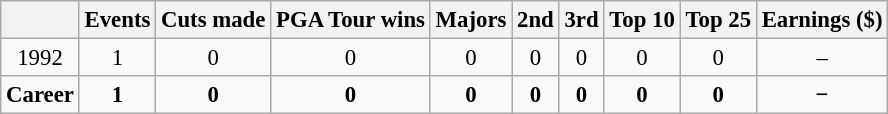<table class=wikitable style="font-size:95%;text-align:center">
<tr>
<th></th>
<th>Events</th>
<th>Cuts made</th>
<th>PGA Tour wins</th>
<th>Majors</th>
<th>2nd</th>
<th>3rd</th>
<th>Top 10</th>
<th>Top 25</th>
<th>Earnings ($)</th>
</tr>
<tr>
<td>1992</td>
<td>1</td>
<td>0</td>
<td>0</td>
<td>0</td>
<td>0</td>
<td>0</td>
<td>0</td>
<td>0</td>
<td>–</td>
</tr>
<tr>
<td><strong>Career</strong></td>
<td><strong>1</strong></td>
<td><strong>0</strong></td>
<td><strong>0</strong></td>
<td><strong>0</strong></td>
<td><strong>0</strong></td>
<td><strong>0</strong></td>
<td><strong>0</strong></td>
<td><strong>0</strong></td>
<td><strong>−</strong></td>
</tr>
</table>
